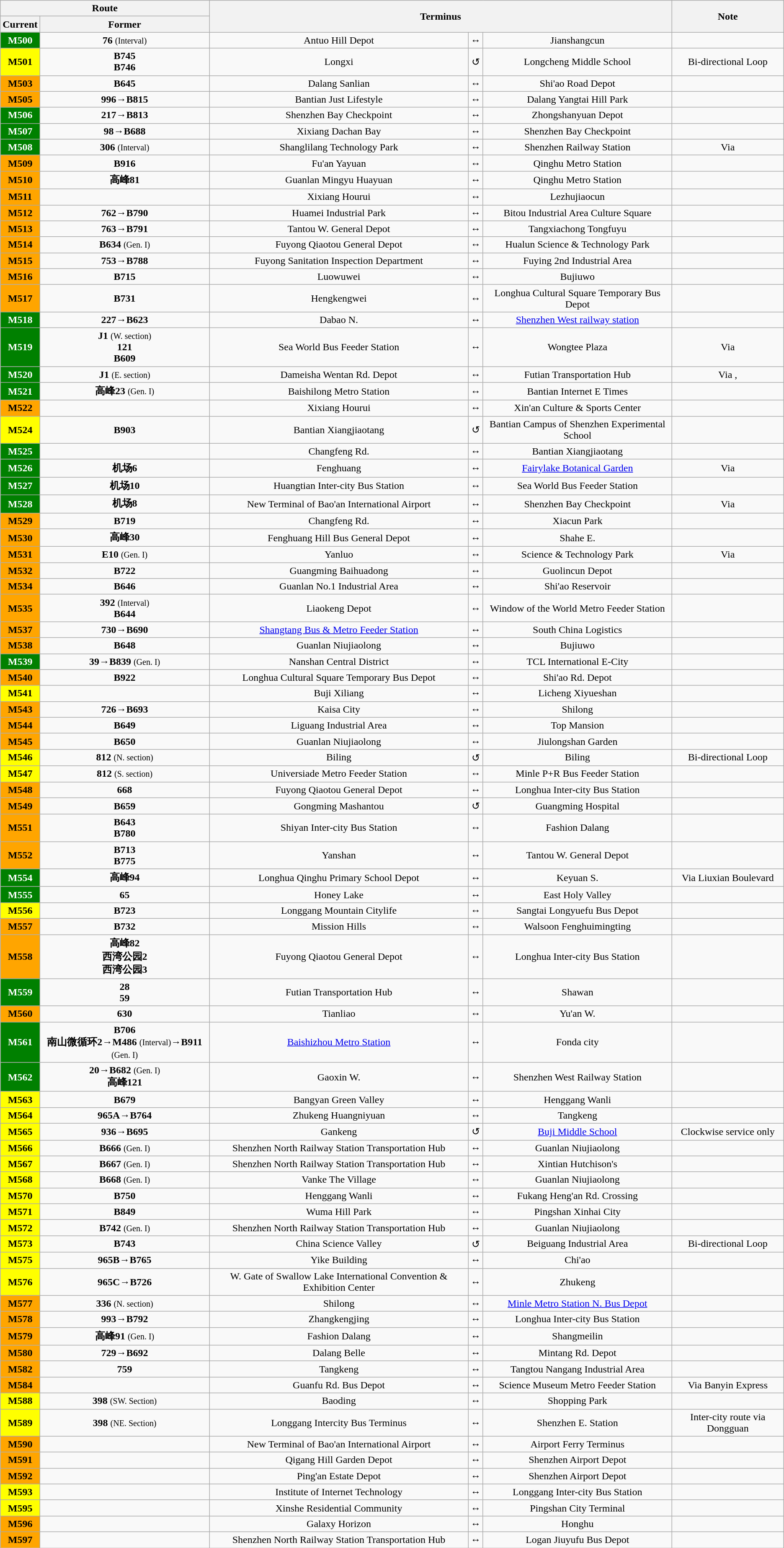<table class="wikitable" style="text-align: center;">
<tr>
<th colspan="2">Route</th>
<th colspan="3" rowspan="2">Terminus</th>
<th rowspan="2">Note</th>
</tr>
<tr>
<th>Current</th>
<th>Former</th>
</tr>
<tr>
<td span style="background:green;color:white"><strong>M500</strong></td>
<td><strong>76</strong> <small>(Interval)</small></td>
<td>Antuo Hill Depot</td>
<td>↔</td>
<td>Jianshangcun</td>
<td></td>
</tr>
<tr>
<td span style="background:yellow;color:black"><strong>M501</strong></td>
<td><strong>B745</strong><br><strong>B746</strong></td>
<td>Longxi</td>
<td>↺</td>
<td>Longcheng Middle School</td>
<td>Bi-directional Loop </td>
</tr>
<tr>
<td span style="background:orange;color:black"><strong>M503</strong></td>
<td><strong>B645</strong></td>
<td>Dalang Sanlian</td>
<td>↔</td>
<td>Shi'ao Road Depot</td>
<td></td>
</tr>
<tr>
<td span style="background:orange;color:black"><strong>M505</strong></td>
<td><strong>996</strong>→<strong>B815</strong></td>
<td>Bantian Just Lifestyle</td>
<td>↔</td>
<td>Dalang Yangtai Hill Park</td>
<td></td>
</tr>
<tr>
<td span style="background:green;color:white"><strong>M506</strong></td>
<td><strong>217</strong>→<strong>B813</strong></td>
<td>Shenzhen Bay Checkpoint</td>
<td>↔</td>
<td>Zhongshanyuan Depot</td>
<td></td>
</tr>
<tr>
<td span style="background:green;color:white"><strong>M507</strong></td>
<td><strong>98</strong>→<strong>B688</strong></td>
<td>Xixiang Dachan Bay</td>
<td>↔</td>
<td>Shenzhen Bay Checkpoint</td>
<td></td>
</tr>
<tr>
<td span style="background:green;color:white"><strong>M508</strong></td>
<td><strong>306</strong> <small>(Interval)</small></td>
<td>Shanglilang Technology Park</td>
<td>↔</td>
<td>Shenzhen Railway Station</td>
<td>Via </td>
</tr>
<tr>
<td span style="background:orange;color:black"><strong>M509</strong></td>
<td><strong>B916</strong></td>
<td>Fu'an Yayuan</td>
<td>↔</td>
<td>Qinghu Metro Station</td>
<td></td>
</tr>
<tr>
<td span style="background:orange;color:black"><strong>M510</strong></td>
<td><strong>高峰81</strong></td>
<td>Guanlan Mingyu Huayuan</td>
<td>↔</td>
<td>Qinghu Metro Station</td>
<td></td>
</tr>
<tr>
<td span style="background:orange;color:black"><strong>M511</strong></td>
<td></td>
<td>Xixiang Hourui</td>
<td>↔</td>
<td>Lezhujiaocun</td>
<td></td>
</tr>
<tr>
<td span style="background:orange;color:black"><strong>M512</strong></td>
<td><strong>762</strong>→<strong>B790</strong></td>
<td>Huamei Industrial Park</td>
<td>↔</td>
<td>Bitou Industrial Area Culture Square</td>
<td></td>
</tr>
<tr>
<td span style="background:orange;color:black"><strong>M513</strong></td>
<td><strong>763</strong>→<strong>B791</strong></td>
<td>Tantou W. General Depot</td>
<td>↔</td>
<td>Tangxiachong Tongfuyu</td>
<td></td>
</tr>
<tr>
<td span style="background:orange;color:black"><strong>M514</strong></td>
<td><strong>B634</strong> <small>(Gen. I)</small></td>
<td>Fuyong Qiaotou General Depot</td>
<td>↔</td>
<td>Hualun Science & Technology Park</td>
<td></td>
</tr>
<tr>
<td span style="background:orange;color:black"><strong>M515</strong></td>
<td><strong>753</strong>→<strong>B788</strong></td>
<td>Fuyong Sanitation Inspection Department</td>
<td>↔</td>
<td>Fuying 2nd Industrial Area</td>
<td></td>
</tr>
<tr>
<td span style="background:orange;color:black"><strong>M516</strong></td>
<td><strong>B715</strong></td>
<td>Luowuwei</td>
<td>↔</td>
<td>Bujiuwo</td>
<td></td>
</tr>
<tr>
<td span style="background:orange;color:black"><strong>M517</strong></td>
<td><strong>B731</strong></td>
<td>Hengkengwei</td>
<td>↔</td>
<td>Longhua Cultural Square Temporary Bus Depot</td>
<td></td>
</tr>
<tr>
<td span style="background:green;color:white"><strong>M518</strong></td>
<td><strong>227</strong>→<strong>B623</strong></td>
<td>Dabao N.</td>
<td>↔</td>
<td><a href='#'>Shenzhen West railway station</a></td>
<td></td>
</tr>
<tr>
<td span style="background:green;color:white"><strong>M519</strong></td>
<td><strong>J1</strong> <small>(W. section)</small><br><strong>121</strong><br><strong>B609</strong></td>
<td>Sea World Bus Feeder Station</td>
<td>↔</td>
<td>Wongtee Plaza</td>
<td>Via </td>
</tr>
<tr>
<td span style="background:green;color:white"><strong>M520</strong></td>
<td><strong>J1</strong> <small>(E. section)</small></td>
<td>Dameisha Wentan Rd. Depot</td>
<td>↔</td>
<td>Futian Transportation Hub</td>
<td>Via , </td>
</tr>
<tr>
<td span style="background:green;color:white"><strong>M521</strong></td>
<td><strong>高峰23</strong> <small>(Gen. I)</small></td>
<td>Baishilong Metro Station</td>
<td>↔</td>
<td>Bantian Internet E Times</td>
<td></td>
</tr>
<tr>
<td span style="background:orange;color:black"><strong>M522</strong></td>
<td></td>
<td>Xixiang Hourui</td>
<td>↔</td>
<td>Xin'an Culture & Sports Center</td>
<td></td>
</tr>
<tr>
<td span style="background:yellow;color:black"><strong>M524</strong></td>
<td><strong>B903</strong></td>
<td>Bantian Xiangjiaotang</td>
<td>↺</td>
<td>Bantian Campus of Shenzhen Experimental School</td>
<td></td>
</tr>
<tr>
<td span style="background:green;color:white"><strong>M525</strong></td>
<td></td>
<td>Changfeng Rd.</td>
<td>↔</td>
<td>Bantian Xiangjiaotang</td>
<td></td>
</tr>
<tr>
<td style="background:green;color:white"><strong>M526</strong></td>
<td><strong>机场6</strong></td>
<td>Fenghuang</td>
<td>↔</td>
<td><a href='#'>Fairylake Botanical Garden</a></td>
<td>Via </td>
</tr>
<tr>
<td style="background:green;color:white"><strong>M527</strong></td>
<td><strong>机场10</strong></td>
<td>Huangtian Inter-city Bus Station</td>
<td>↔</td>
<td>Sea World Bus Feeder Station</td>
<td></td>
</tr>
<tr>
<td style="background:green;color:white"><strong>M528</strong></td>
<td><strong>机场8</strong></td>
<td>New Terminal of Bao'an International Airport</td>
<td>↔</td>
<td>Shenzhen Bay Checkpoint</td>
<td>Via </td>
</tr>
<tr>
<td span style="background:orange;color:black"><strong>M529</strong></td>
<td><strong>B719</strong></td>
<td>Changfeng Rd.</td>
<td>↔</td>
<td>Xiacun Park</td>
<td></td>
</tr>
<tr>
<td style="background:orange;color:black"><strong>M530</strong></td>
<td><strong>高峰30</strong></td>
<td>Fenghuang Hill Bus General Depot</td>
<td>↔</td>
<td>Shahe E.</td>
<td></td>
</tr>
<tr>
<td span style="background:orange;color:black"><strong>M531</strong></td>
<td><strong>E10</strong> <small>(Gen. I)</small></td>
<td>Yanluo</td>
<td>↔</td>
<td>Science & Technology Park</td>
<td>Via </td>
</tr>
<tr>
<td span style="background:orange;color:black"><strong>M532</strong></td>
<td><strong>B722</strong></td>
<td>Guangming Baihuadong</td>
<td>↔</td>
<td>Guolincun Depot</td>
<td></td>
</tr>
<tr>
<td span style="background:orange;color:black"><strong>M534</strong></td>
<td><strong>B646</strong></td>
<td>Guanlan No.1 Industrial Area</td>
<td>↔</td>
<td>Shi'ao Reservoir</td>
<td></td>
</tr>
<tr>
<td span style="background:orange;color:black"><strong>M535</strong></td>
<td><strong>392</strong> <small>(Interval)</small><br><strong>B644</strong></td>
<td>Liaokeng Depot</td>
<td>↔</td>
<td>Window of the World Metro Feeder Station</td>
<td></td>
</tr>
<tr>
<td span style="background:orange;color:black"><strong>M537</strong></td>
<td><strong>730</strong>→<strong>B690</strong></td>
<td><a href='#'>Shangtang Bus & Metro Feeder Station</a></td>
<td>↔</td>
<td>South China Logistics</td>
<td></td>
</tr>
<tr>
<td span style="background:orange;color:black"><strong>M538</strong></td>
<td><strong>B648</strong></td>
<td>Guanlan Niujiaolong</td>
<td>↔</td>
<td>Bujiuwo</td>
<td></td>
</tr>
<tr>
<td span style="background:green;color:white"><strong>M539</strong></td>
<td><strong>39</strong>→<strong>B839</strong> <small>(Gen. I)</small></td>
<td>Nanshan Central District</td>
<td>↔</td>
<td>TCL International E-City</td>
<td></td>
</tr>
<tr>
<td span style="background:orange;color:black"><strong>M540</strong></td>
<td><strong>B922</strong></td>
<td>Longhua Cultural Square Temporary Bus Depot</td>
<td>↔</td>
<td>Shi'ao Rd. Depot</td>
<td></td>
</tr>
<tr>
<td span style="background:yellow;color:black"><strong>M541</strong></td>
<td></td>
<td>Buji Xiliang</td>
<td>↔</td>
<td>Licheng Xiyueshan</td>
<td></td>
</tr>
<tr>
<td span style="background:orange;color:black"><strong>M543</strong></td>
<td><strong>726</strong>→<strong>B693</strong></td>
<td>Kaisa City</td>
<td>↔</td>
<td>Shilong</td>
<td></td>
</tr>
<tr>
<td span style="background:orange;color:black"><strong>M544</strong></td>
<td><strong>B649</strong></td>
<td>Liguang Industrial Area</td>
<td>↔</td>
<td>Top Mansion</td>
<td></td>
</tr>
<tr>
<td span style="background:orange;color:black"><strong>M545</strong></td>
<td><strong>B650</strong></td>
<td>Guanlan Niujiaolong</td>
<td>↔</td>
<td>Jiulongshan Garden</td>
<td></td>
</tr>
<tr>
<td span style="background:yellow;color:black"><strong>M546</strong></td>
<td><strong>812</strong> <small>(N. section)</small></td>
<td>Biling</td>
<td>↺</td>
<td>Biling</td>
<td>Bi-directional Loop </td>
</tr>
<tr>
<td span style="background:yellow;color:black"><strong>M547</strong></td>
<td><strong>812</strong> <small>(S. section)</small></td>
<td>Universiade Metro Feeder Station</td>
<td>↔</td>
<td>Minle P+R Bus Feeder Station</td>
<td></td>
</tr>
<tr>
<td span style="background:orange;color:black"><strong>M548</strong></td>
<td><strong>668</strong></td>
<td>Fuyong Qiaotou General Depot</td>
<td>↔</td>
<td>Longhua Inter-city Bus Station</td>
<td></td>
</tr>
<tr>
<td span style="background:orange;color:black"><strong>M549</strong></td>
<td><strong>B659</strong></td>
<td>Gongming Mashantou</td>
<td>↺</td>
<td>Guangming Hospital</td>
<td></td>
</tr>
<tr>
<td span style="background:orange;color:black"><strong>M551</strong></td>
<td><strong>B643</strong><br><strong>B780</strong></td>
<td>Shiyan Inter-city Bus Station</td>
<td>↔</td>
<td>Fashion Dalang</td>
<td></td>
</tr>
<tr>
<td span style="background:orange;color:black"><strong>M552</strong></td>
<td><strong>B713</strong><br><strong>B775</strong></td>
<td>Yanshan</td>
<td>↔</td>
<td>Tantou W. General Depot</td>
<td></td>
</tr>
<tr>
<td span style="background:green;color:white"><strong>M554</strong></td>
<td><strong>高峰94</strong></td>
<td>Longhua Qinghu Primary School Depot</td>
<td>↔</td>
<td>Keyuan S.</td>
<td>Via Liuxian Boulevard </td>
</tr>
<tr>
<td span style="background:green;color:white"><strong>M555</strong></td>
<td><strong>65</strong></td>
<td>Honey Lake</td>
<td>↔</td>
<td>East Holy Valley</td>
<td></td>
</tr>
<tr>
<td span style="background:yellow;color:black"><strong>M556</strong></td>
<td><strong>B723</strong></td>
<td>Longgang Mountain Citylife</td>
<td>↔</td>
<td>Sangtai Longyuefu Bus Depot</td>
<td></td>
</tr>
<tr>
<td span style="background:orange;color:black"><strong>M557</strong></td>
<td><strong>B732</strong></td>
<td>Mission Hills</td>
<td>↔</td>
<td>Walsoon Fenghuimingting</td>
<td></td>
</tr>
<tr>
<td span style="background:orange;color:black"><strong>M558</strong></td>
<td><strong>高峰82</strong><br><strong>西湾公园2</strong><br><strong>西湾公园3</strong></td>
<td>Fuyong Qiaotou General Depot</td>
<td>↔</td>
<td>Longhua Inter-city Bus Station</td>
<td></td>
</tr>
<tr>
<td span style="background:green;color:white"><strong>M559</strong></td>
<td><strong>28</strong><br><strong>59</strong></td>
<td>Futian Transportation Hub</td>
<td>↔</td>
<td>Shawan</td>
<td></td>
</tr>
<tr>
<td span style="background:orange;color:black"><strong>M560</strong></td>
<td><strong>630</strong></td>
<td>Tianliao</td>
<td>↔</td>
<td>Yu'an W.</td>
<td></td>
</tr>
<tr>
<td span style="background:green;color:white"><strong>M561</strong></td>
<td><strong>B706</strong><br><strong>南山微循环2</strong>→<strong>M486</strong> <small>(Interval)</small>→<strong>B911</strong> <small>(Gen. I)</small></td>
<td><a href='#'>Baishizhou Metro Station</a></td>
<td>↔</td>
<td>Fonda city</td>
<td></td>
</tr>
<tr>
<td span style="background:green;color:white"><strong>M562</strong></td>
<td><strong>20</strong>→<strong>B682</strong> <small>(Gen. I)</small><br><strong>高峰121</strong></td>
<td>Gaoxin W.</td>
<td>↔</td>
<td>Shenzhen West Railway Station</td>
<td></td>
</tr>
<tr>
<td span style="background:yellow;color:black"><strong>M563</strong></td>
<td><strong>B679</strong></td>
<td>Bangyan Green Valley</td>
<td>↔</td>
<td>Henggang Wanli</td>
<td></td>
</tr>
<tr>
<td span style="background:yellow;color:black"><strong>M564</strong></td>
<td><strong>965A</strong>→<strong>B764</strong></td>
<td>Zhukeng Huangniyuan</td>
<td>↔</td>
<td>Tangkeng</td>
<td></td>
</tr>
<tr>
<td span style="background:yellow;color:black"><strong>M565</strong></td>
<td><strong>936</strong>→<strong>B695</strong></td>
<td>Gankeng</td>
<td>↺</td>
<td><a href='#'>Buji Middle School</a></td>
<td>Clockwise service only<br></td>
</tr>
<tr>
<td span style="background:yellow;color:black"><strong>M566</strong></td>
<td><strong>B666</strong> <small>(Gen. I)</small></td>
<td> Shenzhen North Railway Station Transportation Hub</td>
<td>↔</td>
<td>Guanlan Niujiaolong</td>
<td><br></td>
</tr>
<tr>
<td span style="background:yellow;color:black"><strong>M567</strong></td>
<td><strong>B667</strong> <small>(Gen. I)</small></td>
<td> Shenzhen North Railway Station Transportation Hub</td>
<td>↔</td>
<td>Xintian Hutchison's</td>
<td><br></td>
</tr>
<tr>
<td span style="background:yellow;color:black"><strong>M568</strong></td>
<td><strong>B668</strong> <small>(Gen. I)</small></td>
<td>Vanke The Village</td>
<td>↔</td>
<td>Guanlan Niujiaolong</td>
<td></td>
</tr>
<tr>
<td span style="background:yellow;color:black"><strong>M570</strong></td>
<td><strong>B750</strong></td>
<td>Henggang Wanli</td>
<td>↔</td>
<td>Fukang Heng'an Rd. Crossing</td>
<td></td>
</tr>
<tr>
<td span style="background:yellow;color:black"><strong>M571</strong></td>
<td><strong>B849</strong></td>
<td>Wuma Hill Park</td>
<td>↔</td>
<td>Pingshan Xinhai City</td>
<td></td>
</tr>
<tr>
<td span style="background:yellow;color:black"><strong>M572</strong></td>
<td><strong>B742</strong> <small>(Gen. I)</small></td>
<td> Shenzhen North Railway Station Transportation Hub</td>
<td>↔</td>
<td>Guanlan Niujiaolong</td>
<td><br></td>
</tr>
<tr>
<td span style="background:yellow;color:black"><strong>M573</strong></td>
<td><strong>B743</strong></td>
<td>China Science Valley</td>
<td>↺</td>
<td>Beiguang Industrial Area</td>
<td>Bi-directional Loop </td>
</tr>
<tr>
<td span style="background:yellow;color:black"><strong>M575</strong></td>
<td><strong>965B</strong>→<strong>B765</strong></td>
<td>Yike Building</td>
<td>↔</td>
<td>Chi'ao</td>
<td></td>
</tr>
<tr>
<td span style="background:yellow;color:black"><strong>M576</strong></td>
<td><strong>965C</strong>→<strong>B726</strong></td>
<td>W. Gate of Swallow Lake International Convention & Exhibition Center</td>
<td>↔</td>
<td>Zhukeng</td>
<td></td>
</tr>
<tr>
<td span style="background:orange;color:black"><strong>M577</strong></td>
<td><strong>336</strong> <small>(N. section)</small></td>
<td>Shilong</td>
<td>↔</td>
<td><a href='#'>Minle Metro Station N. Bus Depot</a></td>
<td></td>
</tr>
<tr>
<td span style="background:orange;color:black"><strong>M578</strong></td>
<td><strong>993</strong>→<strong>B792</strong></td>
<td>Zhangkengjing</td>
<td>↔</td>
<td>Longhua Inter-city Bus Station</td>
<td></td>
</tr>
<tr>
<td span style="background:orange;color:black"><strong>M579</strong></td>
<td><strong>高峰91</strong> <small>(Gen. I)</small></td>
<td>Fashion Dalang</td>
<td>↔</td>
<td> Shangmeilin</td>
<td></td>
</tr>
<tr>
<td span style="background:orange;color:black"><strong>M580</strong></td>
<td><strong>729→B692</strong></td>
<td>Dalang Belle</td>
<td>↔</td>
<td>Mintang Rd. Depot</td>
<td></td>
</tr>
<tr>
<td span style="background:orange;color:black"><strong>M582</strong></td>
<td><strong>759</strong></td>
<td>Tangkeng</td>
<td>↔</td>
<td>Tangtou Nangang Industrial Area</td>
<td></td>
</tr>
<tr>
<td span style="background:orange;color:black"><strong>M584</strong></td>
<td></td>
<td>Guanfu Rd. Bus Depot</td>
<td>↔</td>
<td>Science Museum Metro Feeder Station</td>
<td>Via Banyin Express</td>
</tr>
<tr>
<td span style="background:yellow;color:black"><strong>M588</strong></td>
<td><strong>398</strong> <small>(SW. Section)</small></td>
<td>Baoding</td>
<td>↔</td>
<td>Shopping Park</td>
<td></td>
</tr>
<tr>
<td span style="background:yellow;color:black"><strong>M589</strong></td>
<td><strong>398</strong> <small>(NE. Section)</small></td>
<td>Longgang Intercity Bus Terminus</td>
<td>↔</td>
<td>Shenzhen E. Station</td>
<td>Inter-city route via Dongguan</td>
</tr>
<tr>
<td span style="background:orange;color:black"><strong>M590</strong></td>
<td></td>
<td>New Terminal of Bao'an International Airport</td>
<td>↔</td>
<td>Airport Ferry Terminus</td>
<td></td>
</tr>
<tr>
<td span style="background:orange;color:black"><strong>M591</strong></td>
<td></td>
<td>Qigang Hill Garden Depot</td>
<td>↔</td>
<td>Shenzhen Airport Depot</td>
<td></td>
</tr>
<tr>
<td span style="background:orange;color:black"><strong>M592</strong></td>
<td></td>
<td>Ping'an Estate Depot</td>
<td>↔</td>
<td>Shenzhen Airport Depot</td>
<td></td>
</tr>
<tr>
<td span style="background:yellow;color:black"><strong>M593</strong></td>
<td></td>
<td>Institute of Internet Technology</td>
<td>↔</td>
<td>Longgang Inter-city Bus Station</td>
<td></td>
</tr>
<tr>
<td span style="background:yellow;color:black"><strong>M595</strong></td>
<td></td>
<td>Xinshe Residential Community</td>
<td>↔</td>
<td>Pingshan City Terminal</td>
<td></td>
</tr>
<tr>
<td span style="background:orange;color:black"><strong>M596</strong></td>
<td></td>
<td>Galaxy Horizon</td>
<td>↔</td>
<td>Honghu</td>
<td></td>
</tr>
<tr>
<td span style="background:orange;color:black"><strong>M597</strong></td>
<td></td>
<td> Shenzhen North Railway Station Transportation Hub</td>
<td>↔</td>
<td>Logan Jiuyufu Bus Depot</td>
<td></td>
</tr>
</table>
